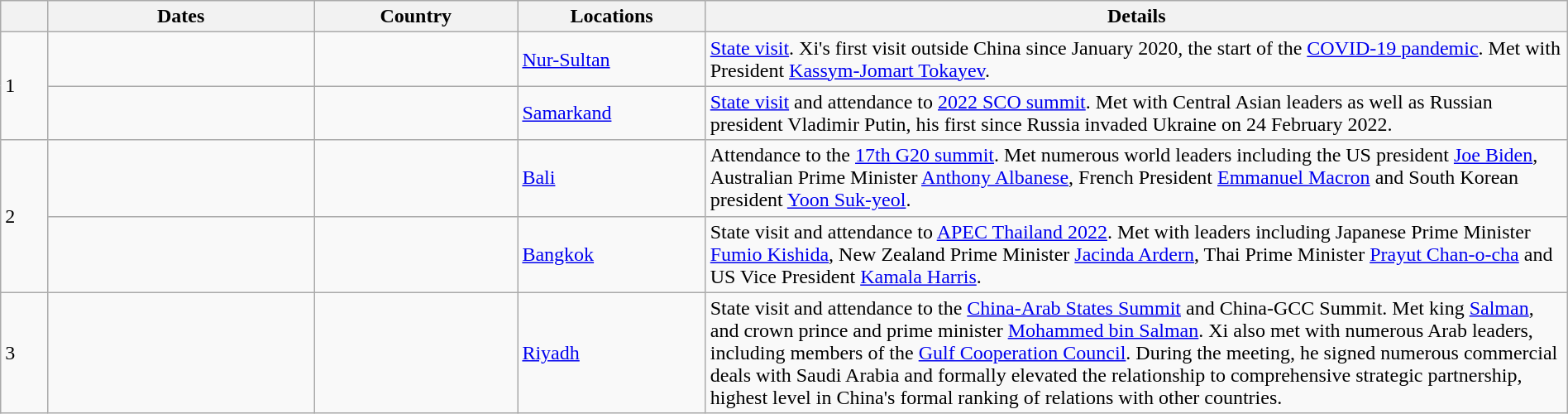<table class="wikitable sortable" style="margin:1em auto 1em auto;">
<tr>
<th style="width: 3%;"></th>
<th style="width: 17%;">Dates</th>
<th style="width: 13%;">Country</th>
<th style="width: 12%;">Locations</th>
<th style="width: 55%;">Details</th>
</tr>
<tr>
<td rowspan=2>1</td>
<td></td>
<td></td>
<td><a href='#'>Nur-Sultan</a></td>
<td><a href='#'>State visit</a>. Xi's first visit outside China since January 2020, the start of the <a href='#'>COVID-19 pandemic</a>. Met with President <a href='#'>Kassym-Jomart Tokayev</a>.</td>
</tr>
<tr>
<td></td>
<td></td>
<td><a href='#'>Samarkand</a></td>
<td><a href='#'>State visit</a> and attendance to <a href='#'>2022 SCO summit</a>. Met with Central Asian leaders as well as Russian president Vladimir Putin, his first since Russia invaded Ukraine on 24 February 2022.</td>
</tr>
<tr>
<td rowspan=2>2</td>
<td></td>
<td></td>
<td><a href='#'>Bali</a></td>
<td>Attendance to the <a href='#'>17th G20 summit</a>. Met numerous world leaders including the US president <a href='#'>Joe Biden</a>, Australian Prime Minister <a href='#'>Anthony Albanese</a>, French President <a href='#'>Emmanuel Macron</a> and South Korean president <a href='#'>Yoon Suk-yeol</a>.</td>
</tr>
<tr>
<td></td>
<td></td>
<td><a href='#'>Bangkok</a></td>
<td>State visit and attendance to <a href='#'>APEC Thailand 2022</a>. Met with leaders including Japanese Prime Minister <a href='#'>Fumio Kishida</a>, New Zealand Prime Minister <a href='#'>Jacinda Ardern</a>, Thai Prime Minister <a href='#'>Prayut Chan-o-cha</a> and US Vice President <a href='#'>Kamala Harris</a>.</td>
</tr>
<tr>
<td>3</td>
<td></td>
<td></td>
<td><a href='#'>Riyadh</a></td>
<td>State visit and attendance to the <a href='#'>China-Arab States Summit</a> and China-GCC Summit. Met king <a href='#'>Salman</a>, and crown prince and prime minister <a href='#'>Mohammed bin Salman</a>. Xi also met with numerous Arab leaders, including members of the <a href='#'>Gulf Cooperation Council</a>. During the meeting, he signed numerous commercial deals with Saudi Arabia and formally elevated the relationship to comprehensive strategic partnership, highest level in China's formal ranking of relations with other countries.</td>
</tr>
</table>
